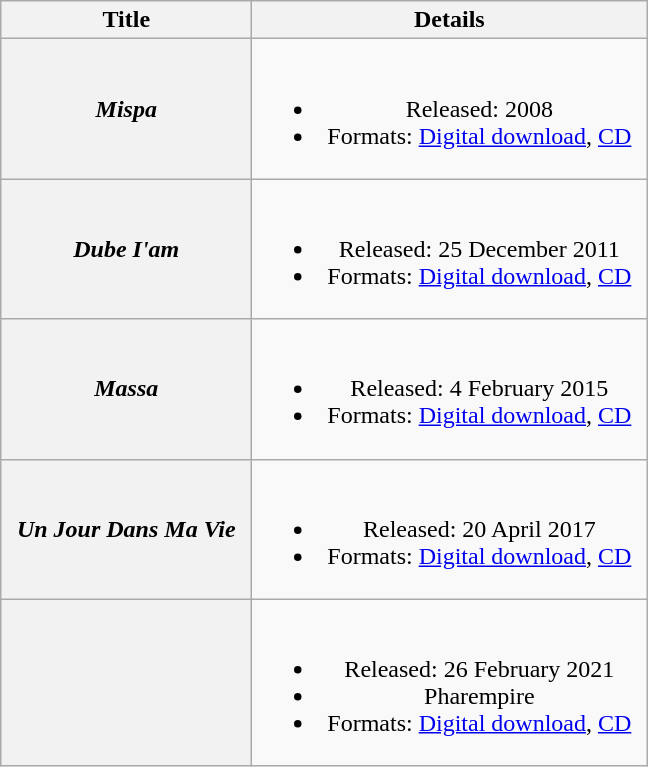<table class="wikitable plainrowheaders" style="text-align:center;">
<tr>
<th scope="col" style="width:10em;">Title</th>
<th scope="col" style="width:16em;">Details</th>
</tr>
<tr>
<th scope="row"><em>Mispa</em></th>
<td><br><ul><li>Released: 2008</li><li>Formats: <a href='#'>Digital download</a>, <a href='#'>CD</a></li></ul></td>
</tr>
<tr>
<th scope="row"><em>Dube I'am</em></th>
<td><br><ul><li>Released: 25 December 2011</li><li>Formats: <a href='#'>Digital download</a>, <a href='#'>CD</a></li></ul></td>
</tr>
<tr>
<th scope="row"><em>Massa</em></th>
<td><br><ul><li>Released: 4 February 2015</li><li>Formats: <a href='#'>Digital download</a>, <a href='#'>CD</a></li></ul></td>
</tr>
<tr>
<th scope="row"><em>Un Jour Dans Ma Vie</em></th>
<td><br><ul><li>Released: 20 April 2017</li><li>Formats: <a href='#'>Digital download</a>, <a href='#'>CD</a></li></ul></td>
</tr>
<tr>
<th scope="row"><em></em></th>
<td><br><ul><li>Released: 26 February 2021</li><li>Pharempire</li><li>Formats: <a href='#'>Digital download</a>, <a href='#'>CD</a></li></ul></td>
</tr>
</table>
